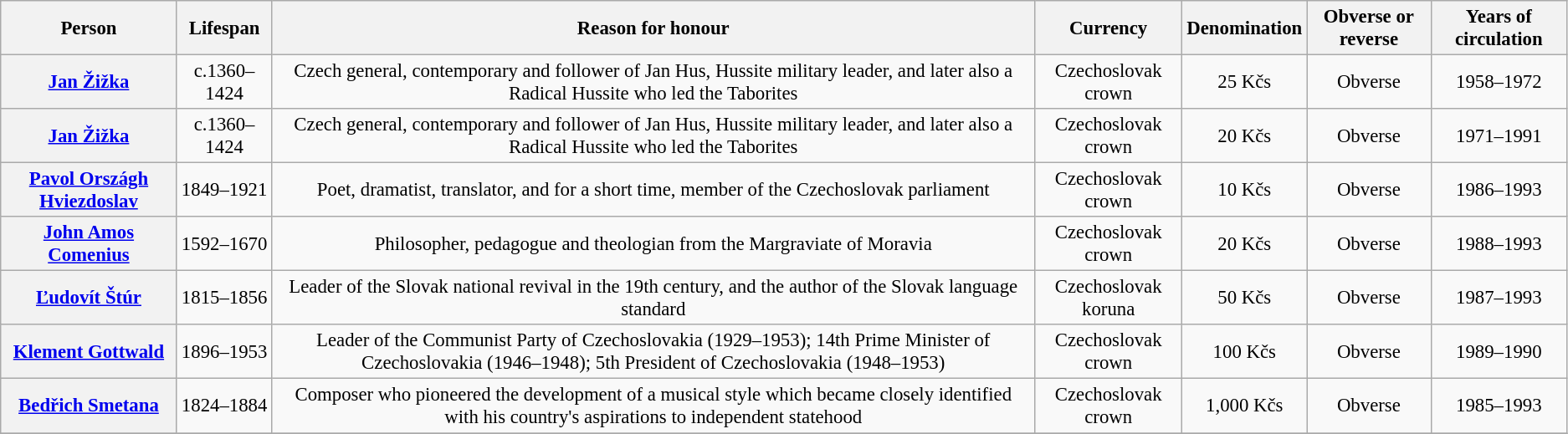<table class="wikitable" style="font-size:95%; text-align:center;">
<tr>
<th>Person</th>
<th>Lifespan</th>
<th>Reason for honour</th>
<th>Currency</th>
<th>Denomination</th>
<th>Obverse or reverse</th>
<th>Years of circulation</th>
</tr>
<tr>
<th><a href='#'>Jan Žižka</a></th>
<td>c.1360–1424</td>
<td>Czech general, contemporary and follower of Jan Hus, Hussite military leader, and later also a Radical Hussite who led the Taborites</td>
<td>Czechoslovak crown</td>
<td>25 Kčs</td>
<td>Obverse</td>
<td>1958–1972</td>
</tr>
<tr>
<th><a href='#'>Jan Žižka</a></th>
<td>c.1360–1424</td>
<td>Czech general, contemporary and follower of Jan Hus, Hussite military leader, and later also a Radical Hussite who led the Taborites</td>
<td>Czechoslovak crown</td>
<td>20 Kčs</td>
<td>Obverse</td>
<td>1971–1991</td>
</tr>
<tr>
<th><a href='#'>Pavol Országh Hviezdoslav</a></th>
<td>1849–1921</td>
<td>Poet, dramatist, translator, and for a short time, member of the Czechoslovak parliament</td>
<td>Czechoslovak crown</td>
<td>10 Kčs</td>
<td>Obverse</td>
<td>1986–1993</td>
</tr>
<tr>
<th><a href='#'>John Amos Comenius</a></th>
<td>1592–1670</td>
<td>Philosopher, pedagogue and theologian from the Margraviate of Moravia</td>
<td>Czechoslovak crown</td>
<td>20 Kčs</td>
<td>Obverse</td>
<td>1988–1993</td>
</tr>
<tr>
<th><a href='#'>Ľudovít Štúr</a></th>
<td>1815–1856</td>
<td>Leader of the Slovak national revival in the 19th century, and the author of the Slovak language standard</td>
<td>Czechoslovak koruna</td>
<td>50 Kčs</td>
<td>Obverse</td>
<td>1987–1993</td>
</tr>
<tr>
<th><a href='#'>Klement Gottwald</a></th>
<td>1896–1953</td>
<td>Leader of the Communist Party of Czechoslovakia (1929–1953); 14th Prime Minister of Czechoslovakia (1946–1948); 5th President of Czechoslovakia (1948–1953)</td>
<td>Czechoslovak crown</td>
<td>100 Kčs</td>
<td>Obverse</td>
<td>1989–1990</td>
</tr>
<tr>
<th><a href='#'>Bedřich Smetana</a></th>
<td>1824–1884</td>
<td>Composer who pioneered the development of a musical style which became closely identified with his country's aspirations to independent statehood</td>
<td>Czechoslovak crown</td>
<td>1,000 Kčs</td>
<td>Obverse</td>
<td>1985–1993</td>
</tr>
<tr>
</tr>
</table>
